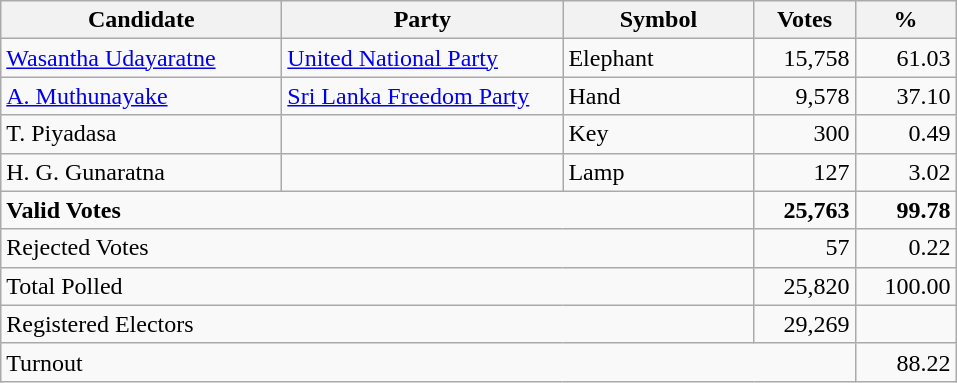<table class="wikitable" border="1" style="text-align:right;">
<tr>
<th align=left width="180">Candidate</th>
<th align=left width="180">Party</th>
<th align=left width="120">Symbol</th>
<th align=left width="60">Votes</th>
<th align=left width="60">%</th>
</tr>
<tr>
<td align=left><a href='#'>Wasantha Udayaratne</a></td>
<td align=left><a href='#'>United National Party</a></td>
<td align=left>Elephant</td>
<td align=right>15,758</td>
<td align=right>61.03</td>
</tr>
<tr>
<td align=left><a href='#'>A. Muthunayake</a></td>
<td align=left><a href='#'>Sri Lanka Freedom Party</a></td>
<td align=left>Hand</td>
<td align=right>9,578</td>
<td align=right>37.10</td>
</tr>
<tr>
<td align=left>T. Piyadasa</td>
<td align=left></td>
<td align=left>Key</td>
<td align=right>300</td>
<td align=right>0.49</td>
</tr>
<tr>
<td align=left>H. G. Gunaratna</td>
<td align=left></td>
<td align=left>Lamp</td>
<td align=right>127</td>
<td align=right>3.02</td>
</tr>
<tr>
<td align=left colspan=3><strong>Valid Votes</strong></td>
<td align=right><strong>25,763</strong></td>
<td align=right><strong>99.78</strong></td>
</tr>
<tr>
<td align=left colspan=3>Rejected Votes</td>
<td align=right>57</td>
<td align=right>0.22</td>
</tr>
<tr>
<td align=left colspan=3>Total Polled</td>
<td align=right>25,820</td>
<td align=right>100.00</td>
</tr>
<tr>
<td align=left colspan=3>Registered Electors</td>
<td align=right>29,269</td>
<td></td>
</tr>
<tr>
<td align=left colspan=4>Turnout</td>
<td align=right>88.22</td>
</tr>
</table>
